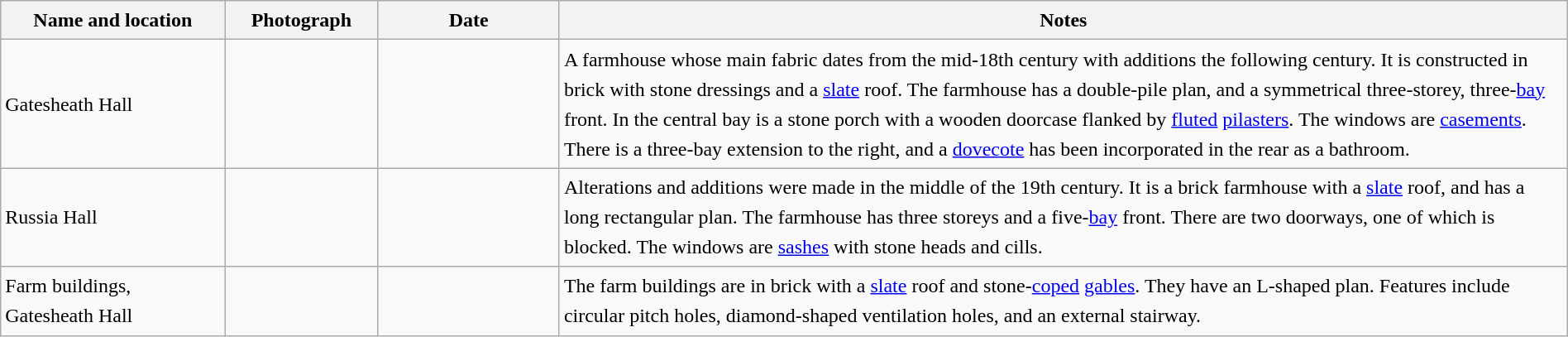<table class="wikitable sortable plainrowheaders" style="width:100%;border:0px;text-align:left;line-height:150%;">
<tr>
<th scope="col"  style="width:150px">Name and location</th>
<th scope="col"  style="width:100px" class="unsortable">Photograph</th>
<th scope="col"  style="width:120px">Date</th>
<th scope="col"  style="width:700px" class="unsortable">Notes</th>
</tr>
<tr>
<td>Gatesheath Hall<br><small></small></td>
<td></td>
<td align="center"></td>
<td>A farmhouse whose main fabric dates from the mid-18th century with additions the following century.  It is constructed in brick with stone dressings and a <a href='#'>slate</a> roof.  The farmhouse has a double-pile plan, and a symmetrical three-storey, three-<a href='#'>bay</a> front.  In the central bay is a stone porch with a wooden doorcase flanked by <a href='#'>fluted</a> <a href='#'>pilasters</a>.  The windows are <a href='#'>casements</a>.  There is a three-bay extension to the right, and a <a href='#'>dovecote</a> has been incorporated in the rear as a bathroom.</td>
</tr>
<tr>
<td>Russia Hall<br><small></small></td>
<td></td>
<td align="center"></td>
<td>Alterations and additions were made in the middle of the 19th century.  It is a brick farmhouse with a <a href='#'>slate</a> roof, and has a long rectangular plan.  The farmhouse has three storeys and a five-<a href='#'>bay</a> front.  There are two doorways, one of which is blocked.  The windows are <a href='#'>sashes</a> with stone heads and cills.</td>
</tr>
<tr>
<td>Farm buildings,<br>Gatesheath Hall<br><small></small></td>
<td></td>
<td align="center"></td>
<td>The farm buildings are in brick with a <a href='#'>slate</a> roof and stone-<a href='#'>coped</a> <a href='#'>gables</a>.  They have an L-shaped plan.  Features include circular pitch holes, diamond-shaped ventilation holes, and an external stairway.</td>
</tr>
<tr>
</tr>
</table>
